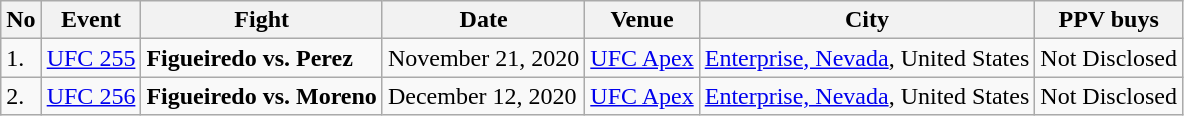<table class="wikitable">
<tr>
<th>No</th>
<th>Event</th>
<th>Fight</th>
<th>Date</th>
<th>Venue</th>
<th>City</th>
<th>PPV buys</th>
</tr>
<tr>
<td>1.</td>
<td><a href='#'>UFC 255</a></td>
<td><strong>Figueiredo vs. Perez</strong></td>
<td>November 21, 2020</td>
<td><a href='#'>UFC Apex</a></td>
<td><a href='#'>Enterprise, Nevada</a>, United States</td>
<td>Not Disclosed</td>
</tr>
<tr>
<td>2.</td>
<td><a href='#'>UFC 256</a></td>
<td><strong>Figueiredo vs. Moreno</strong></td>
<td>December 12, 2020</td>
<td><a href='#'>UFC Apex</a></td>
<td><a href='#'>Enterprise, Nevada</a>, United States</td>
<td>Not Disclosed</td>
</tr>
</table>
